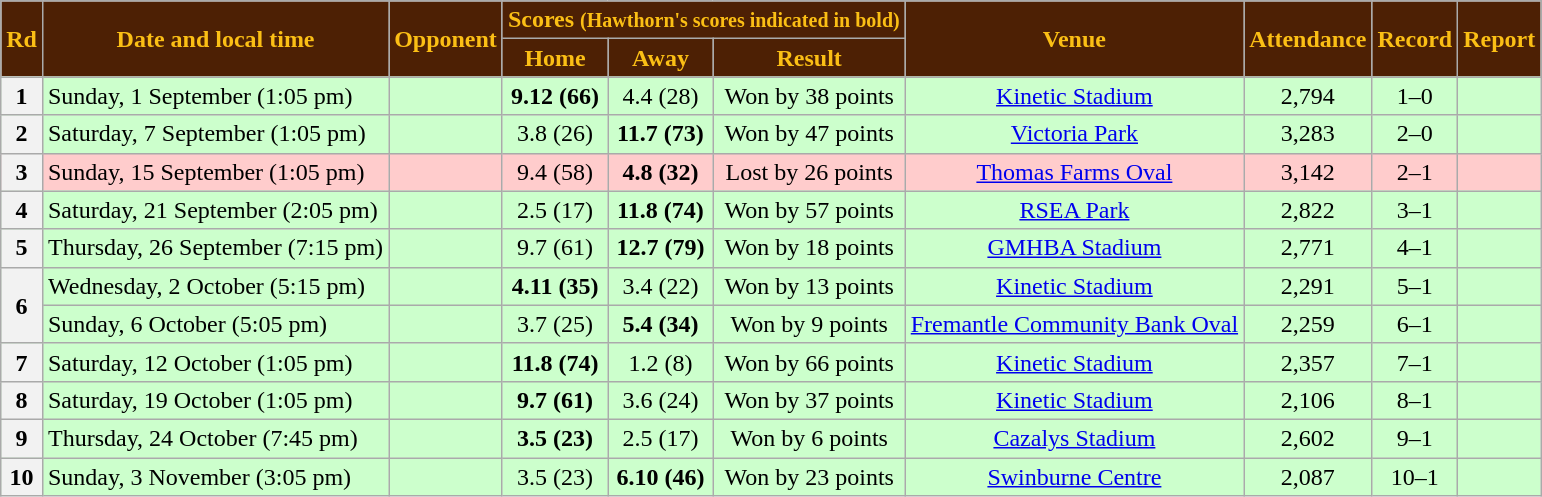<table class="wikitable" style="text-align:center">
<tr>
<th rowspan="2" style="background: #4D2004; color: #FBBF15">Rd</th>
<th rowspan="2" style="background: #4D2004; color: #FBBF15">Date and local time</th>
<th rowspan="2" style="background: #4D2004; color: #FBBF15">Opponent</th>
<th colspan="3" style="background: #4D2004; color: #FBBF15">Scores <small>(Hawthorn's scores indicated in <strong>bold</strong>)</small></th>
<th rowspan="2" style="background: #4D2004; color: #FBBF15">Venue</th>
<th rowspan="2" style="background: #4D2004; color: #FBBF15">Attendance</th>
<th rowspan="2" style="background: #4D2004; color: #FBBF15">Record</th>
<th rowspan="2" style="background: #4D2004; color: #FBBF15">Report</th>
</tr>
<tr>
<th style="background: #4D2004; color: #FBBF15">Home</th>
<th style="background: #4D2004; color: #FBBF15">Away</th>
<th style="background: #4D2004; color: #FBBF15">Result</th>
</tr>
<tr style=background:#cfc>
<th>1</th>
<td style=text-align:left>Sunday, 1 September (1:05 pm)</td>
<td style=text-align:left></td>
<td><strong>9.12 (66)</strong></td>
<td>4.4 (28)</td>
<td>Won by 38 points</td>
<td><a href='#'>Kinetic Stadium</a></td>
<td>2,794</td>
<td>1–0</td>
<td></td>
</tr>
<tr style=background:#cfc>
<th>2</th>
<td style=text-align:left>Saturday, 7 September (1:05 pm)</td>
<td style=text-align:left></td>
<td>3.8 (26)</td>
<td><strong>11.7 (73)</strong></td>
<td>Won by 47 points</td>
<td><a href='#'>Victoria Park</a></td>
<td>3,283</td>
<td>2–0</td>
<td></td>
</tr>
<tr style=background:#fcc>
<th>3</th>
<td style=text-align:left>Sunday, 15 September (1:05 pm)</td>
<td style=text-align:left></td>
<td>9.4 (58)</td>
<td><strong>4.8 (32)</strong></td>
<td>Lost by 26 points</td>
<td><a href='#'>Thomas Farms Oval</a></td>
<td>3,142</td>
<td>2–1</td>
<td></td>
</tr>
<tr style=background:#cfc>
<th>4</th>
<td style=text-align:left>Saturday, 21 September (2:05 pm)</td>
<td style=text-align:left></td>
<td>2.5 (17)</td>
<td><strong>11.8 (74)</strong></td>
<td>Won by 57 points</td>
<td><a href='#'>RSEA Park</a></td>
<td>2,822</td>
<td>3–1</td>
<td></td>
</tr>
<tr style=background:#cfc>
<th>5</th>
<td style=text-align:left>Thursday, 26 September (7:15 pm)</td>
<td style=text-align:left></td>
<td>9.7 (61)</td>
<td><strong>12.7 (79)</strong></td>
<td>Won by 18 points</td>
<td><a href='#'>GMHBA Stadium</a></td>
<td>2,771</td>
<td>4–1</td>
<td></td>
</tr>
<tr style=background:#cfc>
<th rowspan="2">6</th>
<td style=text-align:left>Wednesday, 2 October (5:15 pm)</td>
<td style=text-align:left></td>
<td><strong>4.11 (35)</strong></td>
<td>3.4 (22)</td>
<td>Won by 13 points</td>
<td><a href='#'>Kinetic Stadium</a></td>
<td>2,291</td>
<td>5–1</td>
<td></td>
</tr>
<tr style=background:#cfc>
<td style=text-align:left>Sunday, 6 October (5:05 pm)</td>
<td style=text-align:left></td>
<td>3.7 (25)</td>
<td><strong>5.4 (34)</strong></td>
<td>Won by 9 points</td>
<td><a href='#'>Fremantle Community Bank Oval</a></td>
<td>2,259</td>
<td>6–1</td>
<td></td>
</tr>
<tr style=background:#cfc>
<th>7</th>
<td style=text-align:left>Saturday, 12 October (1:05 pm)</td>
<td style=text-align:left></td>
<td><strong>11.8 (74)</strong></td>
<td>1.2 (8)</td>
<td>Won by 66 points</td>
<td><a href='#'>Kinetic Stadium</a></td>
<td>2,357</td>
<td>7–1</td>
<td></td>
</tr>
<tr style=background:#cfc>
<th>8</th>
<td style=text-align:left>Saturday, 19 October (1:05 pm)</td>
<td style=text-align:left></td>
<td><strong>9.7 (61)</strong></td>
<td>3.6 (24)</td>
<td>Won by 37 points</td>
<td><a href='#'>Kinetic Stadium</a></td>
<td>2,106</td>
<td>8–1</td>
<td></td>
</tr>
<tr style=background:#cfc>
<th>9</th>
<td style=text-align:left>Thursday, 24 October (7:45 pm)</td>
<td style=text-align:left></td>
<td><strong>3.5 (23)</strong></td>
<td>2.5 (17)</td>
<td>Won by 6 points</td>
<td><a href='#'>Cazalys Stadium</a></td>
<td>2,602</td>
<td>9–1</td>
<td></td>
</tr>
<tr style=background:#cfc>
<th>10</th>
<td style=text-align:left>Sunday, 3 November (3:05 pm)</td>
<td style=text-align:left></td>
<td>3.5 (23)</td>
<td><strong>6.10 (46)</strong></td>
<td>Won by 23 points</td>
<td><a href='#'>Swinburne Centre</a></td>
<td>2,087</td>
<td>10–1</td>
<td></td>
</tr>
</table>
